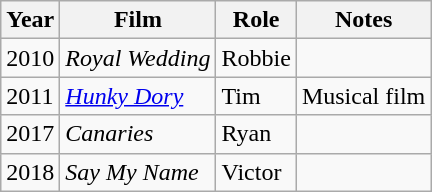<table class="wikitable">
<tr>
<th>Year</th>
<th>Film</th>
<th>Role</th>
<th>Notes</th>
</tr>
<tr>
<td>2010</td>
<td><em>Royal Wedding</em></td>
<td>Robbie</td>
<td></td>
</tr>
<tr>
<td>2011</td>
<td><em><a href='#'>Hunky Dory</a></em></td>
<td>Tim</td>
<td>Musical film</td>
</tr>
<tr>
<td>2017</td>
<td><em>Canaries</em></td>
<td>Ryan</td>
<td></td>
</tr>
<tr>
<td>2018</td>
<td><em>Say My Name</em></td>
<td>Victor</td>
<td></td>
</tr>
</table>
